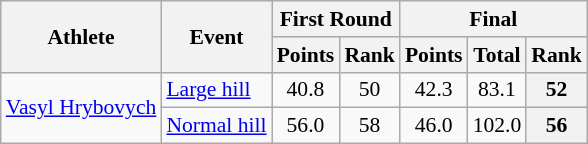<table class="wikitable" style="font-size:90%">
<tr>
<th rowspan="2">Athlete</th>
<th rowspan="2">Event</th>
<th colspan="2">First Round</th>
<th colspan="3">Final</th>
</tr>
<tr>
<th>Points</th>
<th>Rank</th>
<th>Points</th>
<th>Total</th>
<th>Rank</th>
</tr>
<tr>
<td rowspan=2><a href='#'>Vasyl Hrybovych</a></td>
<td><a href='#'>Large hill</a></td>
<td align="center">40.8</td>
<td align="center">50</td>
<td align="center">42.3</td>
<td align="center">83.1</td>
<th align="center">52</th>
</tr>
<tr>
<td><a href='#'>Normal hill</a></td>
<td align="center">56.0</td>
<td align="center">58</td>
<td align="center">46.0</td>
<td align="center">102.0</td>
<th align="center">56</th>
</tr>
</table>
